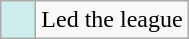<table class="wikitable">
<tr>
<td style="background:#CFECEC; width:1em"></td>
<td>Led the league</td>
</tr>
</table>
